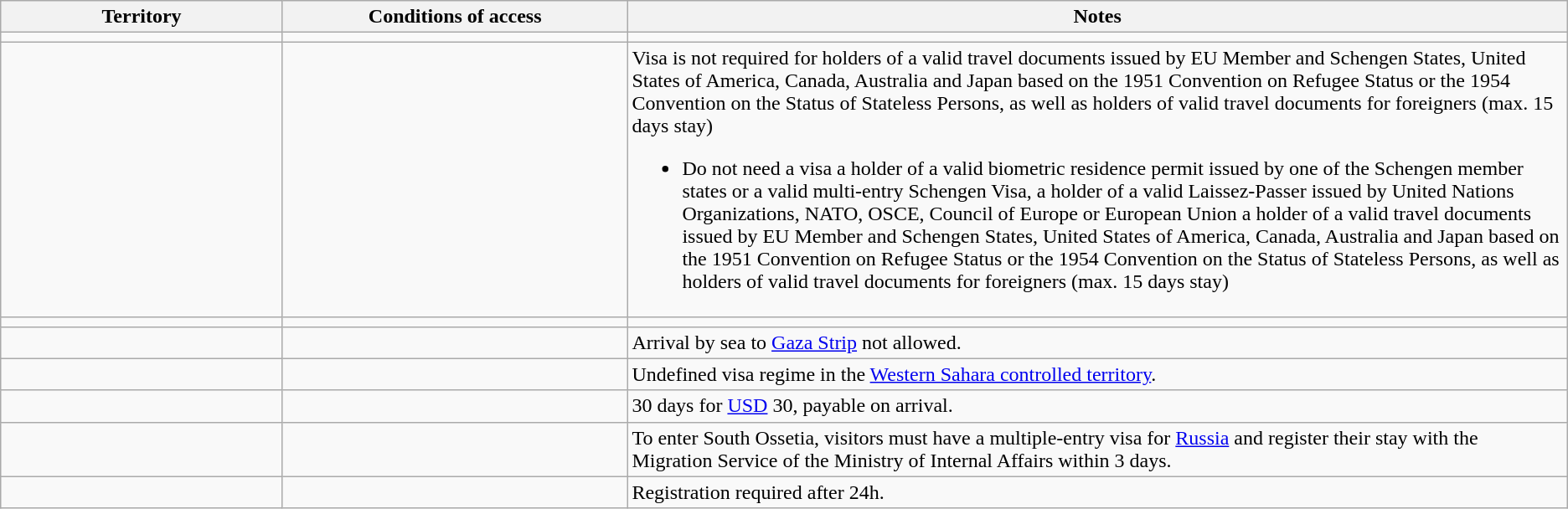<table class="wikitable" style="text-align: left; table-layout: fixed;">
<tr>
<th style="width:18%;">Territory</th>
<th style="width:22%;">Conditions of access</th>
<th>Notes</th>
</tr>
<tr>
<td></td>
<td></td>
<td></td>
</tr>
<tr>
<td></td>
<td></td>
<td>Visa is not required for holders of a valid travel documents issued by EU Member and Schengen States, United States of America, Canada, Australia and Japan based on the 1951 Convention on Refugee Status or the 1954 Convention on the Status of Stateless Persons, as well as holders of valid travel documents for foreigners (max. 15 days stay) <br><ul><li>Do not need a visa a holder of a valid biometric residence permit issued by one of the Schengen member states or a valid multi-entry Schengen Visa, a holder of a valid Laissez-Passer issued by United Nations Organizations, NATO, OSCE, Council of Europe or European Union a holder of a valid travel documents issued by EU Member and Schengen States, United States of America, Canada, Australia and Japan based on the 1951 Convention on Refugee Status or the 1954 Convention on the Status of Stateless Persons, as well as holders of valid travel documents for foreigners (max. 15 days stay)</li></ul></td>
</tr>
<tr>
<td></td>
<td></td>
<td></td>
</tr>
<tr>
<td></td>
<td></td>
<td>Arrival by sea to <a href='#'>Gaza Strip</a> not allowed.</td>
</tr>
<tr>
<td></td>
<td></td>
<td>Undefined visa regime in the <a href='#'>Western Sahara controlled territory</a>.</td>
</tr>
<tr>
<td></td>
<td></td>
<td>30 days for <a href='#'>USD</a> 30, payable on arrival.</td>
</tr>
<tr>
<td></td>
<td></td>
<td>To enter South Ossetia, visitors must have a multiple-entry visa for <a href='#'>Russia</a> and register their stay with the Migration Service of the Ministry of Internal Affairs within 3 days.</td>
</tr>
<tr>
<td></td>
<td></td>
<td>Registration required after 24h.</td>
</tr>
</table>
